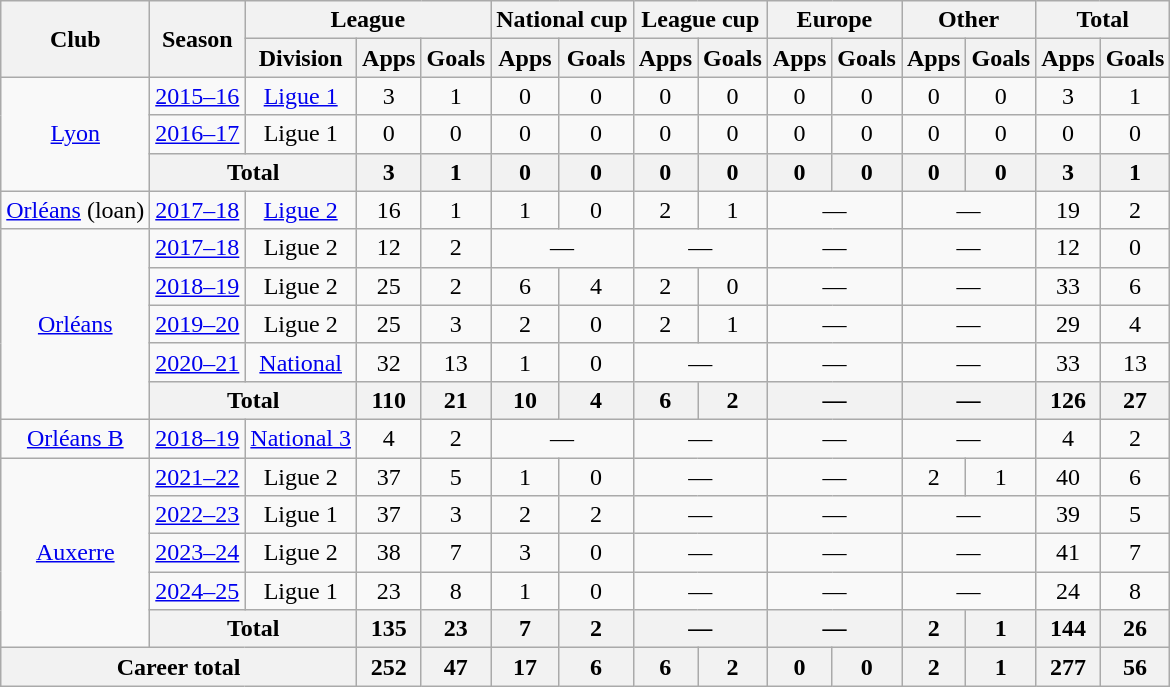<table class="wikitable" style="text-align:center">
<tr>
<th rowspan="2">Club</th>
<th rowspan="2">Season</th>
<th colspan="3">League</th>
<th colspan="2">National cup</th>
<th colspan="2">League cup</th>
<th colspan="2">Europe</th>
<th colspan="2">Other</th>
<th colspan="2">Total</th>
</tr>
<tr>
<th>Division</th>
<th>Apps</th>
<th>Goals</th>
<th>Apps</th>
<th>Goals</th>
<th>Apps</th>
<th>Goals</th>
<th>Apps</th>
<th>Goals</th>
<th>Apps</th>
<th>Goals</th>
<th>Apps</th>
<th>Goals</th>
</tr>
<tr>
<td rowspan="3"><a href='#'>Lyon</a></td>
<td><a href='#'>2015–16</a></td>
<td><a href='#'>Ligue 1</a></td>
<td>3</td>
<td>1</td>
<td>0</td>
<td>0</td>
<td>0</td>
<td>0</td>
<td>0</td>
<td>0</td>
<td>0</td>
<td>0</td>
<td>3</td>
<td>1</td>
</tr>
<tr>
<td><a href='#'>2016–17</a></td>
<td>Ligue 1</td>
<td>0</td>
<td>0</td>
<td>0</td>
<td>0</td>
<td>0</td>
<td>0</td>
<td>0</td>
<td>0</td>
<td>0</td>
<td>0</td>
<td>0</td>
<td>0</td>
</tr>
<tr>
<th colspan="2">Total</th>
<th>3</th>
<th>1</th>
<th>0</th>
<th>0</th>
<th>0</th>
<th>0</th>
<th>0</th>
<th>0</th>
<th>0</th>
<th>0</th>
<th>3</th>
<th>1</th>
</tr>
<tr>
<td><a href='#'>Orléans</a> (loan)</td>
<td><a href='#'>2017–18</a></td>
<td><a href='#'>Ligue 2</a></td>
<td>16</td>
<td>1</td>
<td>1</td>
<td>0</td>
<td>2</td>
<td>1</td>
<td colspan="2">—</td>
<td colspan="2">—</td>
<td>19</td>
<td>2</td>
</tr>
<tr>
<td rowspan="5"><a href='#'>Orléans</a></td>
<td><a href='#'>2017–18</a></td>
<td>Ligue 2</td>
<td>12</td>
<td>2</td>
<td colspan="2">—</td>
<td colspan="2">—</td>
<td colspan="2">—</td>
<td colspan="2">—</td>
<td>12</td>
<td>0</td>
</tr>
<tr>
<td><a href='#'>2018–19</a></td>
<td>Ligue 2</td>
<td>25</td>
<td>2</td>
<td>6</td>
<td>4</td>
<td>2</td>
<td>0</td>
<td colspan="2">—</td>
<td colspan="2">—</td>
<td>33</td>
<td>6</td>
</tr>
<tr>
<td><a href='#'>2019–20</a></td>
<td>Ligue 2</td>
<td>25</td>
<td>3</td>
<td>2</td>
<td>0</td>
<td>2</td>
<td>1</td>
<td colspan="2">—</td>
<td colspan="2">—</td>
<td>29</td>
<td>4</td>
</tr>
<tr>
<td><a href='#'>2020–21</a></td>
<td><a href='#'>National</a></td>
<td>32</td>
<td>13</td>
<td>1</td>
<td>0</td>
<td colspan="2">—</td>
<td colspan="2">—</td>
<td colspan="2">—</td>
<td>33</td>
<td>13</td>
</tr>
<tr>
<th colspan="2">Total</th>
<th>110</th>
<th>21</th>
<th>10</th>
<th>4</th>
<th>6</th>
<th>2</th>
<th colspan="2">—</th>
<th colspan="2">—</th>
<th>126</th>
<th>27</th>
</tr>
<tr>
<td><a href='#'>Orléans B</a></td>
<td><a href='#'>2018–19</a></td>
<td><a href='#'>National 3</a></td>
<td>4</td>
<td>2</td>
<td colspan="2">—</td>
<td colspan="2">—</td>
<td colspan="2">—</td>
<td colspan="2">—</td>
<td>4</td>
<td>2</td>
</tr>
<tr>
<td rowspan="5"><a href='#'>Auxerre</a></td>
<td><a href='#'>2021–22</a></td>
<td>Ligue 2</td>
<td>37</td>
<td>5</td>
<td>1</td>
<td>0</td>
<td colspan="2">—</td>
<td colspan="2">—</td>
<td>2</td>
<td>1</td>
<td>40</td>
<td>6</td>
</tr>
<tr>
<td><a href='#'>2022–23</a></td>
<td>Ligue 1</td>
<td>37</td>
<td>3</td>
<td>2</td>
<td>2</td>
<td colspan="2">—</td>
<td colspan="2">—</td>
<td colspan="2">—</td>
<td>39</td>
<td>5</td>
</tr>
<tr>
<td><a href='#'>2023–24</a></td>
<td>Ligue 2</td>
<td>38</td>
<td>7</td>
<td>3</td>
<td>0</td>
<td colspan="2">—</td>
<td colspan="2">—</td>
<td colspan="2">—</td>
<td>41</td>
<td>7</td>
</tr>
<tr>
<td><a href='#'>2024–25</a></td>
<td>Ligue 1</td>
<td>23</td>
<td>8</td>
<td>1</td>
<td>0</td>
<td colspan="2">—</td>
<td colspan="2">—</td>
<td colspan="2">—</td>
<td>24</td>
<td>8</td>
</tr>
<tr>
<th colspan="2">Total</th>
<th>135</th>
<th>23</th>
<th>7</th>
<th>2</th>
<th colspan="2">—</th>
<th colspan="2">—</th>
<th>2</th>
<th>1</th>
<th>144</th>
<th>26</th>
</tr>
<tr>
<th colspan="3">Career total</th>
<th>252</th>
<th>47</th>
<th>17</th>
<th>6</th>
<th>6</th>
<th>2</th>
<th>0</th>
<th>0</th>
<th>2</th>
<th>1</th>
<th>277</th>
<th>56</th>
</tr>
</table>
